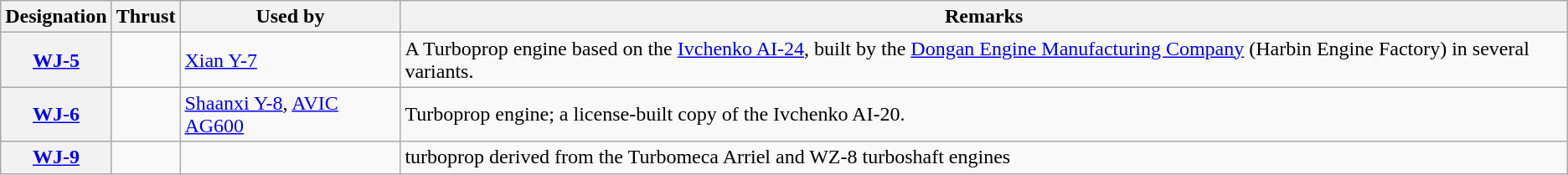<table class="wikitable">
<tr>
<th>Designation</th>
<th>Thrust</th>
<th>Used by</th>
<th>Remarks</th>
</tr>
<tr>
<th><a href='#'>WJ-5</a></th>
<td></td>
<td><a href='#'>Xian Y-7</a></td>
<td>A Turboprop engine based on the <a href='#'>Ivchenko AI-24</a>, built by the <a href='#'>Dongan Engine Manufacturing Company</a> (Harbin Engine Factory) in several variants.</td>
</tr>
<tr>
<th><a href='#'>WJ-6</a></th>
<td></td>
<td><a href='#'>Shaanxi Y-8</a>, <a href='#'>AVIC AG600</a></td>
<td>Turboprop engine; a license-built copy of the Ivchenko AI-20.</td>
</tr>
<tr>
<th><a href='#'>WJ-9</a></th>
<td></td>
<td></td>
<td>turboprop derived from the Turbomeca Arriel and WZ-8 turboshaft engines</td>
</tr>
</table>
